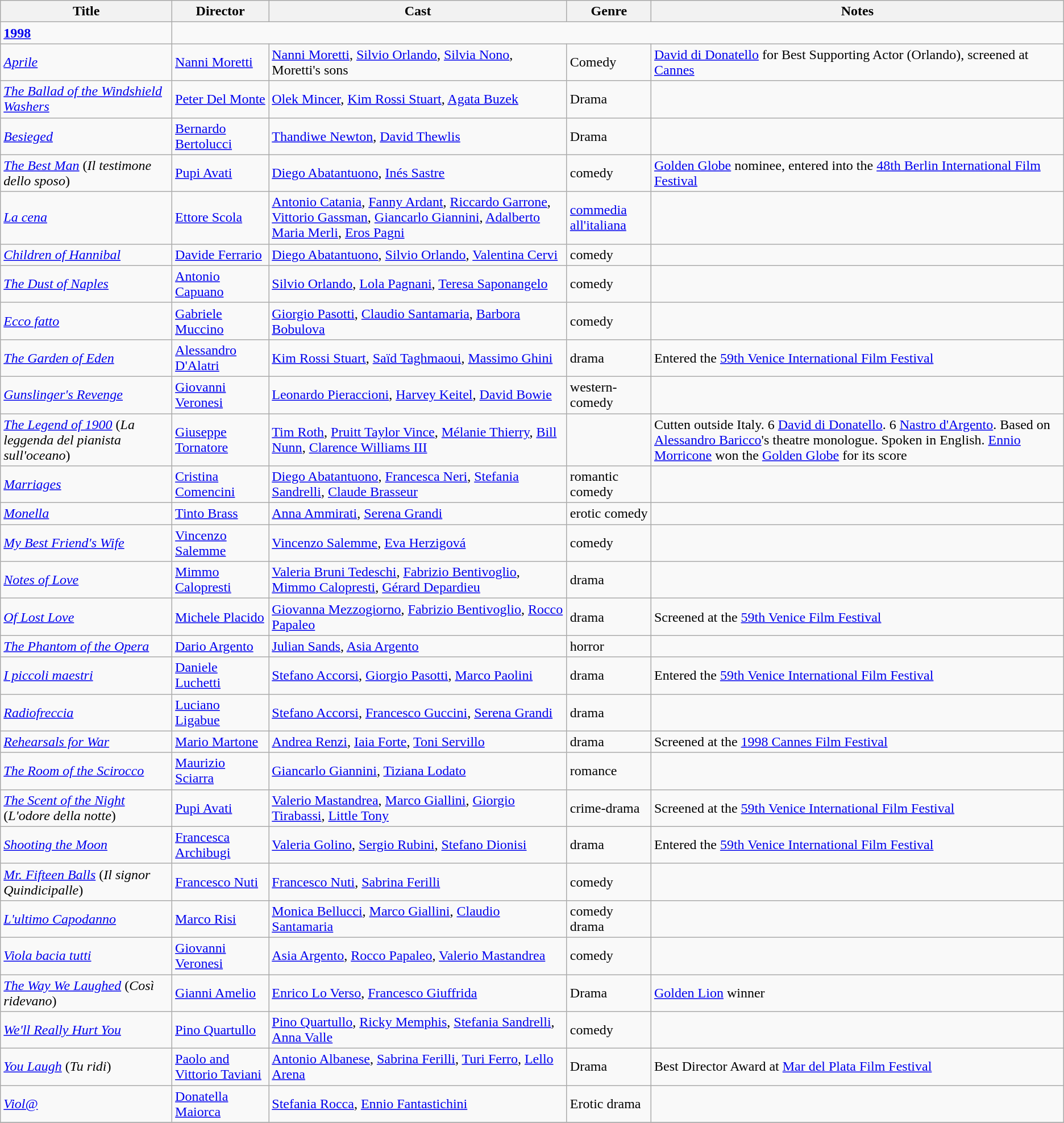<table class="wikitable">
<tr>
<th>Title</th>
<th>Director</th>
<th>Cast</th>
<th>Genre</th>
<th>Notes</th>
</tr>
<tr>
<td><strong><a href='#'>1998</a></strong></td>
</tr>
<tr>
<td><em><a href='#'>Aprile</a></em></td>
<td><a href='#'>Nanni Moretti</a></td>
<td><a href='#'>Nanni Moretti</a>, <a href='#'>Silvio Orlando</a>, <a href='#'>Silvia Nono</a>, Moretti's sons</td>
<td>Comedy</td>
<td><a href='#'>David di Donatello</a> for Best Supporting Actor (Orlando), screened at <a href='#'>Cannes</a></td>
</tr>
<tr>
<td><em><a href='#'>The Ballad of the Windshield Washers</a></em></td>
<td><a href='#'>Peter Del Monte</a></td>
<td><a href='#'>Olek Mincer</a>, <a href='#'>Kim Rossi Stuart</a>, <a href='#'>Agata Buzek</a></td>
<td>Drama</td>
<td></td>
</tr>
<tr>
<td><em><a href='#'>Besieged</a></em></td>
<td><a href='#'>Bernardo Bertolucci</a></td>
<td><a href='#'>Thandiwe Newton</a>, <a href='#'>David Thewlis</a></td>
<td>Drama</td>
<td></td>
</tr>
<tr>
<td><em><a href='#'>The Best Man</a></em> (<em>Il testimone dello sposo</em>)</td>
<td><a href='#'>Pupi Avati</a></td>
<td><a href='#'>Diego Abatantuono</a>, <a href='#'>Inés Sastre</a></td>
<td>comedy</td>
<td><a href='#'>Golden Globe</a> nominee, entered into the <a href='#'>48th Berlin International Film Festival</a></td>
</tr>
<tr>
<td><em><a href='#'>La cena</a></em></td>
<td><a href='#'>Ettore Scola</a></td>
<td><a href='#'>Antonio Catania</a>, <a href='#'>Fanny Ardant</a>, <a href='#'>Riccardo Garrone</a>, <a href='#'>Vittorio Gassman</a>, <a href='#'>Giancarlo Giannini</a>, <a href='#'>Adalberto Maria Merli</a>, <a href='#'>Eros Pagni</a></td>
<td><a href='#'>commedia all'italiana</a></td>
<td></td>
</tr>
<tr>
<td><em><a href='#'>Children of Hannibal</a></em></td>
<td><a href='#'>Davide Ferrario</a></td>
<td><a href='#'>Diego Abatantuono</a>, <a href='#'>Silvio Orlando</a>, <a href='#'>Valentina Cervi</a></td>
<td>comedy</td>
<td></td>
</tr>
<tr>
<td><em><a href='#'>The Dust of Naples</a></em></td>
<td><a href='#'>Antonio Capuano</a></td>
<td><a href='#'>Silvio Orlando</a>, <a href='#'>Lola Pagnani</a>, <a href='#'>Teresa Saponangelo</a></td>
<td>comedy</td>
<td></td>
</tr>
<tr>
<td><em><a href='#'>Ecco fatto</a></em></td>
<td><a href='#'>Gabriele Muccino</a></td>
<td><a href='#'>Giorgio Pasotti</a>, <a href='#'>Claudio Santamaria</a>, <a href='#'>Barbora Bobulova</a></td>
<td>comedy</td>
<td></td>
</tr>
<tr>
<td><em><a href='#'>The Garden of Eden</a></em></td>
<td><a href='#'>Alessandro D'Alatri</a></td>
<td><a href='#'>Kim Rossi Stuart</a>, <a href='#'>Saïd Taghmaoui</a>, <a href='#'>Massimo Ghini</a></td>
<td>drama</td>
<td>Entered the <a href='#'>59th Venice International Film Festival</a></td>
</tr>
<tr>
<td><em><a href='#'>Gunslinger's Revenge</a></em></td>
<td><a href='#'>Giovanni Veronesi</a></td>
<td><a href='#'>Leonardo Pieraccioni</a>, <a href='#'>Harvey Keitel</a>, <a href='#'>David Bowie</a></td>
<td>western-comedy</td>
<td></td>
</tr>
<tr>
<td><em><a href='#'>The Legend of 1900</a></em> (<em>La leggenda del pianista sull'oceano</em>)</td>
<td><a href='#'>Giuseppe Tornatore</a></td>
<td><a href='#'>Tim Roth</a>, <a href='#'>Pruitt Taylor Vince</a>, <a href='#'>Mélanie Thierry</a>, <a href='#'>Bill Nunn</a>, <a href='#'>Clarence Williams III</a></td>
<td></td>
<td>Cutten outside Italy. 6 <a href='#'>David di Donatello</a>. 6 <a href='#'>Nastro d'Argento</a>. Based on <a href='#'>Alessandro Baricco</a>'s  theatre monologue. Spoken in English. <a href='#'>Ennio Morricone</a> won the <a href='#'>Golden Globe</a> for its score</td>
</tr>
<tr>
<td><em><a href='#'>Marriages</a></em></td>
<td><a href='#'>Cristina Comencini</a></td>
<td><a href='#'>Diego Abatantuono</a>, <a href='#'>Francesca Neri</a>, <a href='#'>Stefania Sandrelli</a>, <a href='#'>Claude Brasseur</a></td>
<td>romantic comedy</td>
<td></td>
</tr>
<tr>
<td><em><a href='#'>Monella</a></em></td>
<td><a href='#'>Tinto Brass</a></td>
<td><a href='#'>Anna Ammirati</a>, <a href='#'>Serena Grandi</a></td>
<td>erotic comedy</td>
<td></td>
</tr>
<tr>
<td><em><a href='#'>My Best Friend's Wife</a></em></td>
<td><a href='#'>Vincenzo Salemme</a></td>
<td><a href='#'>Vincenzo Salemme</a>, <a href='#'>Eva Herzigová</a></td>
<td>comedy</td>
<td></td>
</tr>
<tr>
<td><em><a href='#'>Notes of Love</a></em></td>
<td><a href='#'>Mimmo Calopresti</a></td>
<td><a href='#'>Valeria Bruni Tedeschi</a>, <a href='#'>Fabrizio Bentivoglio</a>, <a href='#'>Mimmo Calopresti</a>, <a href='#'>Gérard Depardieu</a></td>
<td>drama</td>
<td></td>
</tr>
<tr>
<td><em><a href='#'>Of Lost Love</a></em></td>
<td><a href='#'>Michele Placido</a></td>
<td><a href='#'>Giovanna Mezzogiorno</a>, <a href='#'>Fabrizio Bentivoglio</a>, <a href='#'>Rocco Papaleo</a></td>
<td>drama</td>
<td>Screened at the <a href='#'>59th Venice Film Festival</a></td>
</tr>
<tr>
<td><em><a href='#'>The Phantom of the Opera</a></em></td>
<td><a href='#'>Dario Argento</a></td>
<td><a href='#'>Julian Sands</a>, <a href='#'>Asia Argento</a></td>
<td>horror</td>
<td></td>
</tr>
<tr>
<td><em><a href='#'>I piccoli maestri</a></em></td>
<td><a href='#'>Daniele Luchetti</a></td>
<td><a href='#'>Stefano Accorsi</a>, <a href='#'>Giorgio Pasotti</a>, <a href='#'>Marco Paolini</a></td>
<td>drama</td>
<td>Entered the <a href='#'>59th Venice International Film Festival</a></td>
</tr>
<tr>
<td><em><a href='#'>Radiofreccia</a></em></td>
<td><a href='#'>Luciano Ligabue</a></td>
<td><a href='#'>Stefano Accorsi</a>, <a href='#'>Francesco Guccini</a>, <a href='#'>Serena Grandi</a></td>
<td>drama</td>
<td></td>
</tr>
<tr>
<td><em><a href='#'>Rehearsals for War</a></em></td>
<td><a href='#'>Mario Martone</a></td>
<td><a href='#'>Andrea Renzi</a>, <a href='#'>Iaia Forte</a>, <a href='#'>Toni Servillo</a></td>
<td>drama</td>
<td>Screened at the <a href='#'>1998 Cannes Film Festival</a></td>
</tr>
<tr>
<td><em><a href='#'>The Room of the Scirocco</a></em></td>
<td><a href='#'>Maurizio Sciarra</a></td>
<td><a href='#'>Giancarlo Giannini</a>, <a href='#'>Tiziana Lodato</a></td>
<td>romance</td>
<td></td>
</tr>
<tr>
<td><em><a href='#'>The Scent of the Night</a></em> (<em>L'odore della notte</em>)</td>
<td><a href='#'>Pupi Avati</a></td>
<td><a href='#'>Valerio Mastandrea</a>, <a href='#'>Marco Giallini</a>, <a href='#'>Giorgio Tirabassi</a>, <a href='#'>Little Tony</a></td>
<td>crime-drama</td>
<td>Screened at the <a href='#'>59th Venice International Film Festival</a></td>
</tr>
<tr>
<td><em><a href='#'>Shooting the Moon</a></em></td>
<td><a href='#'>Francesca Archibugi</a></td>
<td><a href='#'>Valeria Golino</a>, <a href='#'>Sergio Rubini</a>, <a href='#'>Stefano Dionisi</a></td>
<td>drama</td>
<td>Entered the <a href='#'>59th Venice International Film Festival</a></td>
</tr>
<tr>
<td><em><a href='#'>Mr. Fifteen Balls</a></em> (<em>Il signor Quindicipalle</em>)</td>
<td><a href='#'>Francesco Nuti</a></td>
<td><a href='#'>Francesco Nuti</a>, <a href='#'>Sabrina Ferilli</a></td>
<td>comedy</td>
<td></td>
</tr>
<tr>
<td><em><a href='#'>L'ultimo Capodanno</a></em></td>
<td><a href='#'>Marco Risi</a></td>
<td><a href='#'>Monica Bellucci</a>, <a href='#'>Marco Giallini</a>, <a href='#'>Claudio Santamaria</a></td>
<td>comedy drama</td>
<td></td>
</tr>
<tr>
<td><em><a href='#'>Viola bacia tutti</a></em></td>
<td><a href='#'>Giovanni Veronesi</a></td>
<td><a href='#'>Asia Argento</a>, <a href='#'>Rocco Papaleo</a>, <a href='#'>Valerio Mastandrea</a></td>
<td>comedy</td>
<td></td>
</tr>
<tr>
<td><em><a href='#'>The Way We Laughed</a></em> (<em>Così ridevano</em>)</td>
<td><a href='#'>Gianni Amelio</a></td>
<td><a href='#'>Enrico Lo Verso</a>, <a href='#'>Francesco Giuffrida</a></td>
<td>Drama</td>
<td><a href='#'>Golden Lion</a> winner</td>
</tr>
<tr>
<td><em><a href='#'>We'll Really Hurt You</a></em></td>
<td><a href='#'>Pino Quartullo</a></td>
<td><a href='#'>Pino Quartullo</a>, <a href='#'>Ricky Memphis</a>, <a href='#'>Stefania Sandrelli</a>, <a href='#'>Anna Valle</a></td>
<td>comedy</td>
<td></td>
</tr>
<tr>
<td><em><a href='#'>You Laugh</a></em> (<em>Tu ridi</em>)</td>
<td><a href='#'>Paolo and Vittorio Taviani</a></td>
<td><a href='#'>Antonio Albanese</a>, <a href='#'>Sabrina Ferilli</a>, <a href='#'>Turi Ferro</a>, <a href='#'>Lello Arena</a></td>
<td>Drama</td>
<td>Best Director Award at <a href='#'>Mar del Plata Film Festival</a></td>
</tr>
<tr>
<td><em><a href='#'>Viol@</a></em></td>
<td><a href='#'>Donatella Maiorca</a></td>
<td><a href='#'>Stefania Rocca</a>, <a href='#'>Ennio Fantastichini</a></td>
<td>Erotic drama</td>
<td></td>
</tr>
<tr>
</tr>
</table>
